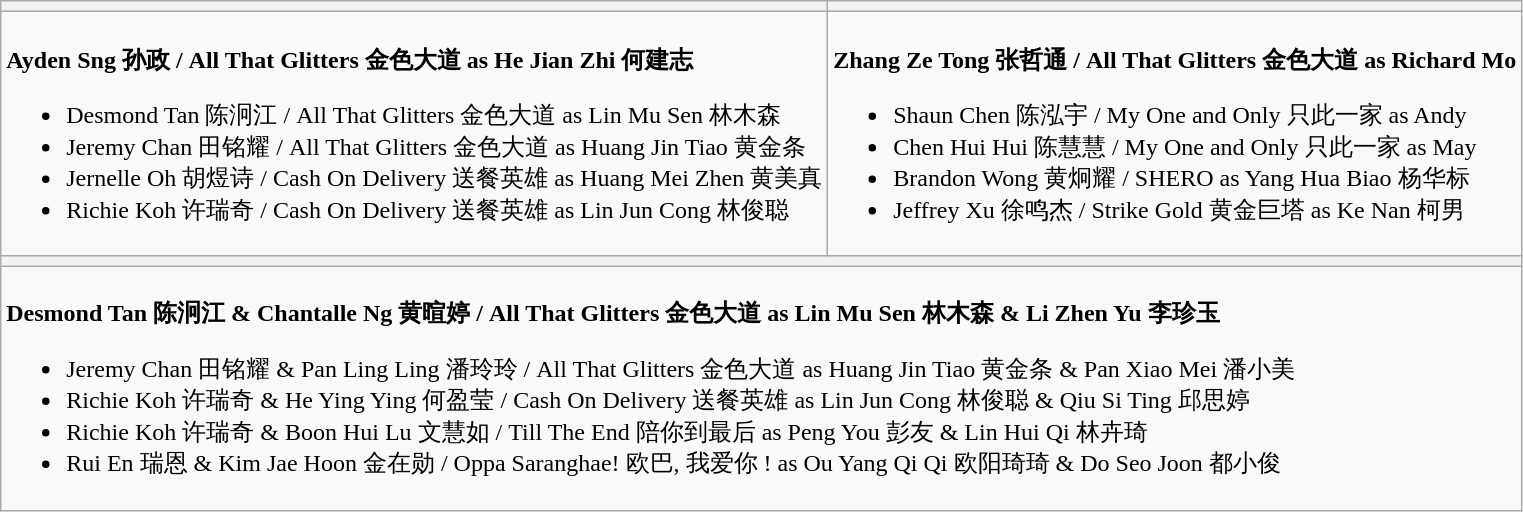<table class=wikitable style="width=100%">
<tr>
<th style="width=50%" style="background-color:#191970; font-weight:bold; text-align:center;"></th>
<th style="width=50%" style="background-color:#191970; font-weight:bold; text-align:center;"></th>
</tr>
<tr>
<td valign="top"><br><strong>Ayden Sng 孙政 / All That Glitters 金色大道 as He Jian Zhi 何建志</strong><ul><li>Desmond Tan 陈泂江 / All That Glitters 金色大道 as Lin Mu Sen 林木森</li><li>Jeremy Chan 田铭耀 / All That Glitters 金色大道 as Huang Jin Tiao 黄金条</li><li>Jernelle Oh 胡煜诗 / Cash On Delivery 送餐英雄 as Huang Mei Zhen 黄美真</li><li>Richie Koh 许瑞奇 / Cash On Delivery 送餐英雄 as Lin Jun Cong 林俊聪</li></ul></td>
<td valign="top"><br><strong>Zhang Ze Tong 张哲通 / All That Glitters 金色大道 as Richard Mo</strong><ul><li>Shaun Chen 陈泓宇 / My One and Only 只此一家 as Andy</li><li>Chen Hui Hui 陈慧慧 / My One and Only 只此一家 as May</li><li>Brandon Wong 黄炯耀 / SHERO as Yang Hua Biao 杨华标</li><li>Jeffrey Xu 徐鸣杰 / Strike Gold 黄金巨塔 as Ke Nan 柯男</li></ul></td>
</tr>
<tr>
<th scope="col" colspan="2" style="width=50%" style="background-color:#191970; font-weight:bold; text-align:center;"></th>
</tr>
<tr>
<td valign="top" colspan="2"><br><strong>Desmond Tan 陈泂江 & Chantalle Ng 黄暄婷 / All That Glitters 金色大道 as Lin Mu Sen 林木森 & Li Zhen Yu 李珍玉</strong><ul><li>Jeremy Chan 田铭耀 &  Pan Ling Ling 潘玲玲 / All That Glitters 金色大道 as Huang Jin Tiao 黄金条 & Pan Xiao Mei 潘小美</li><li>Richie Koh 许瑞奇 &  He Ying Ying 何盈莹 / Cash On Delivery 送餐英雄 as Lin Jun Cong 林俊聪 &  Qiu Si Ting 邱思婷</li><li>Richie Koh 许瑞奇 & Boon Hui Lu 文慧如 / Till The End 陪你到最后 as Peng You 彭友 &  Lin Hui Qi 林卉琦</li><li>Rui En 瑞恩 & Kim Jae Hoon 金在勋 / Oppa Saranghae! 欧巴, 我爱你 ! as Ou Yang Qi Qi 欧阳琦琦 & Do Seo Joon 都小俊</li></ul></td>
</tr>
</table>
